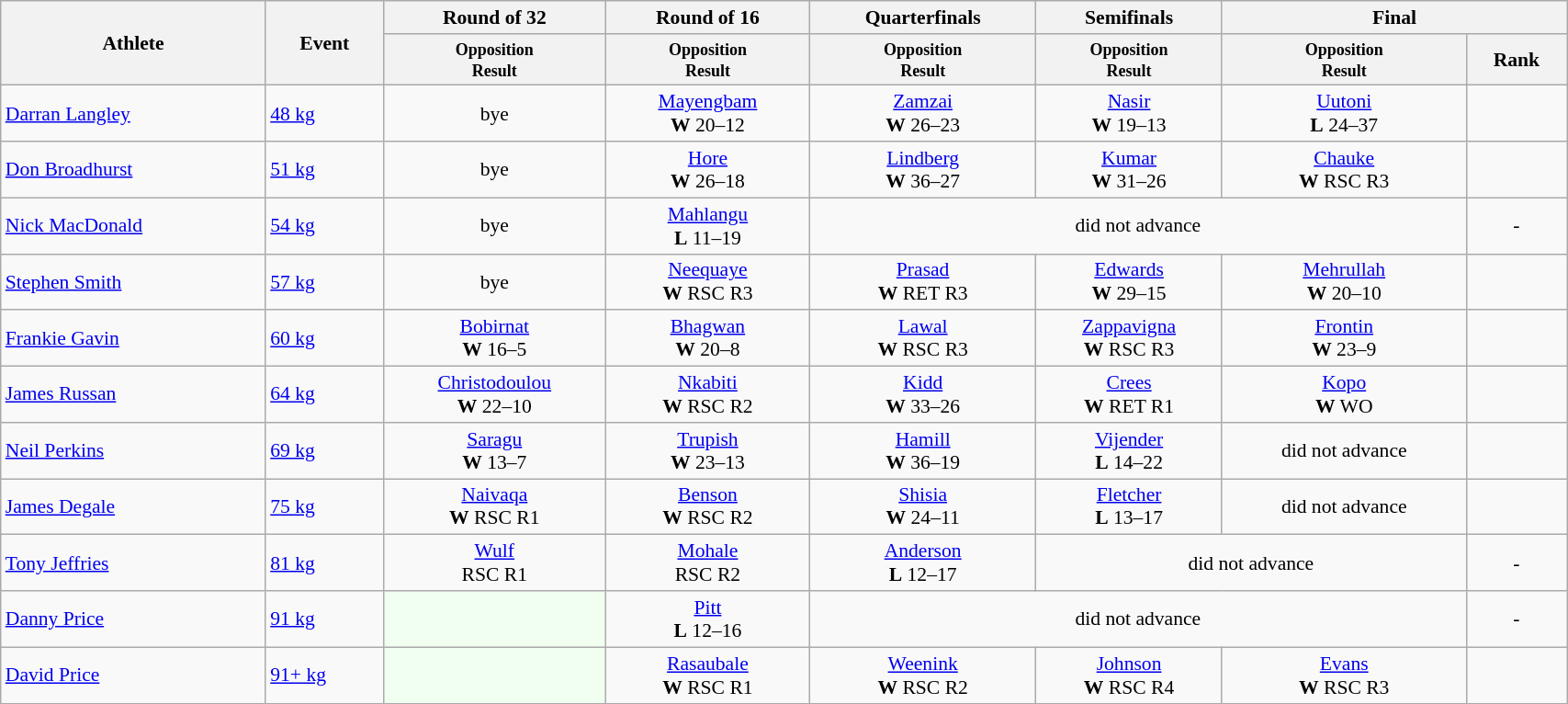<table class=wikitable width="90%" style="font-size:90%">
<tr>
<th rowspan="2">Athlete</th>
<th rowspan="2">Event</th>
<th>Round of 32</th>
<th>Round of 16</th>
<th>Quarterfinals</th>
<th>Semifinals</th>
<th colspan="2">Final</th>
</tr>
<tr>
<th style="line-height:1em"><small>Opposition<br>Result</small></th>
<th style="line-height:1em"><small>Opposition<br>Result</small></th>
<th style="line-height:1em"><small>Opposition<br>Result</small></th>
<th style="line-height:1em"><small>Opposition<br>Result</small></th>
<th style="line-height:1em"><small>Opposition<br>Result</small></th>
<th>Rank</th>
</tr>
<tr>
<td><a href='#'>Darran Langley</a></td>
<td><a href='#'>48 kg</a></td>
<td align="center">bye</td>
<td align="center"> <a href='#'>Mayengbam</a><br><strong>W</strong> 20–12</td>
<td align="center"> <a href='#'>Zamzai</a><br><strong>W</strong> 26–23</td>
<td align="center"> <a href='#'>Nasir</a><br><strong>W</strong> 19–13</td>
<td align="center"> <a href='#'>Uutoni</a><br><strong>L</strong> 24–37</td>
<td align="center"></td>
</tr>
<tr>
<td><a href='#'>Don Broadhurst</a></td>
<td><a href='#'>51 kg</a></td>
<td align="center">bye</td>
<td align="center"> <a href='#'>Hore</a><br><strong>W</strong> 26–18</td>
<td align="center"> <a href='#'>Lindberg</a><br><strong>W</strong> 36–27</td>
<td align="center"> <a href='#'>Kumar</a><br><strong>W</strong> 31–26</td>
<td align="center"> <a href='#'>Chauke</a><br><strong>W</strong> RSC R3</td>
<td align="center"></td>
</tr>
<tr>
<td><a href='#'>Nick MacDonald</a></td>
<td><a href='#'>54 kg</a></td>
<td align="center">bye</td>
<td align="center"> <a href='#'>Mahlangu</a><br><strong>L</strong> 11–19</td>
<td align="center" colspan="3">did not advance</td>
<td align="center">-</td>
</tr>
<tr>
<td><a href='#'>Stephen Smith</a></td>
<td><a href='#'>57 kg</a></td>
<td align="center">bye</td>
<td align="center"> <a href='#'>Neequaye</a><br><strong>W</strong> RSC R3</td>
<td align="center"> <a href='#'>Prasad</a><br><strong>W</strong> RET R3</td>
<td align="center"> <a href='#'>Edwards</a><br><strong>W</strong> 29–15</td>
<td align="center"> <a href='#'>Mehrullah</a><br><strong>W</strong> 20–10</td>
<td align="center"></td>
</tr>
<tr>
<td><a href='#'>Frankie Gavin</a></td>
<td><a href='#'>60 kg</a></td>
<td align="center"> <a href='#'>Bobirnat</a><br><strong>W</strong> 16–5</td>
<td align="center"> <a href='#'>Bhagwan</a><br><strong>W</strong> 20–8</td>
<td align="center"> <a href='#'>Lawal</a><br><strong>W</strong> RSC R3</td>
<td align="center"> <a href='#'>Zappavigna</a><br><strong>W</strong> RSC R3</td>
<td align="center"> <a href='#'>Frontin</a><br><strong>W</strong> 23–9</td>
<td align="center"></td>
</tr>
<tr>
<td><a href='#'>James Russan</a></td>
<td><a href='#'>64 kg</a></td>
<td align="center"> <a href='#'>Christodoulou</a><br><strong>W</strong> 22–10</td>
<td align="center"> <a href='#'>Nkabiti</a><br><strong>W</strong> RSC R2</td>
<td align="center"> <a href='#'>Kidd</a><br><strong>W</strong> 33–26</td>
<td align="center"> <a href='#'>Crees</a><br><strong>W</strong> RET R1</td>
<td align="center"> <a href='#'>Kopo</a><br><strong>W</strong> WO</td>
<td align="center"></td>
</tr>
<tr>
<td><a href='#'>Neil Perkins</a></td>
<td><a href='#'>69 kg</a></td>
<td align="center"> <a href='#'>Saragu</a><br><strong>W</strong> 13–7</td>
<td align="center"> <a href='#'>Trupish</a><br><strong>W</strong> 23–13</td>
<td align="center"> <a href='#'>Hamill</a><br><strong>W</strong> 36–19</td>
<td align="center"> <a href='#'>Vijender</a><br><strong>L</strong> 14–22</td>
<td align="center">did not advance</td>
<td align="center"></td>
</tr>
<tr>
<td><a href='#'>James Degale</a></td>
<td><a href='#'>75 kg</a></td>
<td align="center"> <a href='#'>Naivaqa</a><br><strong>W</strong> RSC R1</td>
<td align="center"> <a href='#'>Benson</a><br><strong>W</strong> RSC R2</td>
<td align="center"> <a href='#'>Shisia</a><br><strong>W</strong> 24–11</td>
<td align="center"> <a href='#'>Fletcher</a><br><strong>L</strong> 13–17</td>
<td align="center">did not advance</td>
<td align="center"></td>
</tr>
<tr>
<td><a href='#'>Tony Jeffries</a></td>
<td><a href='#'>81 kg</a></td>
<td align="center"> <a href='#'>Wulf</a><br> RSC R1</td>
<td align="center"> <a href='#'>Mohale</a><br>RSC R2</td>
<td align="center"> <a href='#'>Anderson</a><br><strong>L</strong> 12–17</td>
<td align="center" colspan="2">did not advance</td>
<td align="center">-</td>
</tr>
<tr>
<td><a href='#'>Danny Price</a></td>
<td><a href='#'>91 kg</a></td>
<td align="center" bgcolor="honeydew"></td>
<td align="center"> <a href='#'>Pitt</a><br><strong>L</strong> 12–16</td>
<td align="center" colspan="3">did not advance</td>
<td align="center">-</td>
</tr>
<tr>
<td><a href='#'>David Price</a></td>
<td><a href='#'>91+ kg</a></td>
<td align="center" bgcolor="honeydew"></td>
<td align="center"> <a href='#'>Rasaubale</a><br><strong>W</strong> RSC R1</td>
<td align="center"> <a href='#'>Weenink</a><br><strong>W</strong> RSC R2</td>
<td align="center"> <a href='#'>Johnson</a><br><strong>W</strong> RSC R4</td>
<td align="center"> <a href='#'>Evans</a><br><strong>W</strong> RSC R3</td>
<td align="center"></td>
</tr>
</table>
